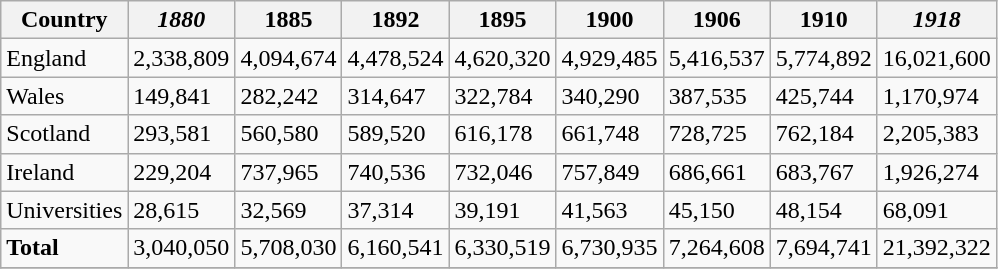<table class="wikitable">
<tr>
<th>Country</th>
<th><em>1880</em></th>
<th>1885</th>
<th>1892</th>
<th>1895</th>
<th>1900</th>
<th>1906</th>
<th>1910</th>
<th><em>1918</em></th>
</tr>
<tr>
<td>England</td>
<td>2,338,809</td>
<td>4,094,674</td>
<td>4,478,524</td>
<td>4,620,320</td>
<td>4,929,485</td>
<td>5,416,537</td>
<td>5,774,892</td>
<td>16,021,600</td>
</tr>
<tr>
<td>Wales</td>
<td>149,841</td>
<td>282,242</td>
<td>314,647</td>
<td>322,784</td>
<td>340,290</td>
<td>387,535</td>
<td>425,744</td>
<td>1,170,974</td>
</tr>
<tr>
<td>Scotland</td>
<td>293,581</td>
<td>560,580</td>
<td>589,520</td>
<td>616,178</td>
<td>661,748</td>
<td>728,725</td>
<td>762,184</td>
<td>2,205,383</td>
</tr>
<tr>
<td>Ireland</td>
<td>229,204</td>
<td>737,965</td>
<td>740,536</td>
<td>732,046</td>
<td>757,849</td>
<td>686,661</td>
<td>683,767</td>
<td>1,926,274</td>
</tr>
<tr>
<td>Universities</td>
<td>28,615</td>
<td>32,569</td>
<td>37,314</td>
<td>39,191</td>
<td>41,563</td>
<td>45,150</td>
<td>48,154</td>
<td>68,091</td>
</tr>
<tr>
<td><strong>Total</strong></td>
<td>3,040,050</td>
<td>5,708,030</td>
<td>6,160,541</td>
<td>6,330,519</td>
<td>6,730,935</td>
<td>7,264,608</td>
<td>7,694,741</td>
<td>21,392,322</td>
</tr>
<tr>
</tr>
</table>
